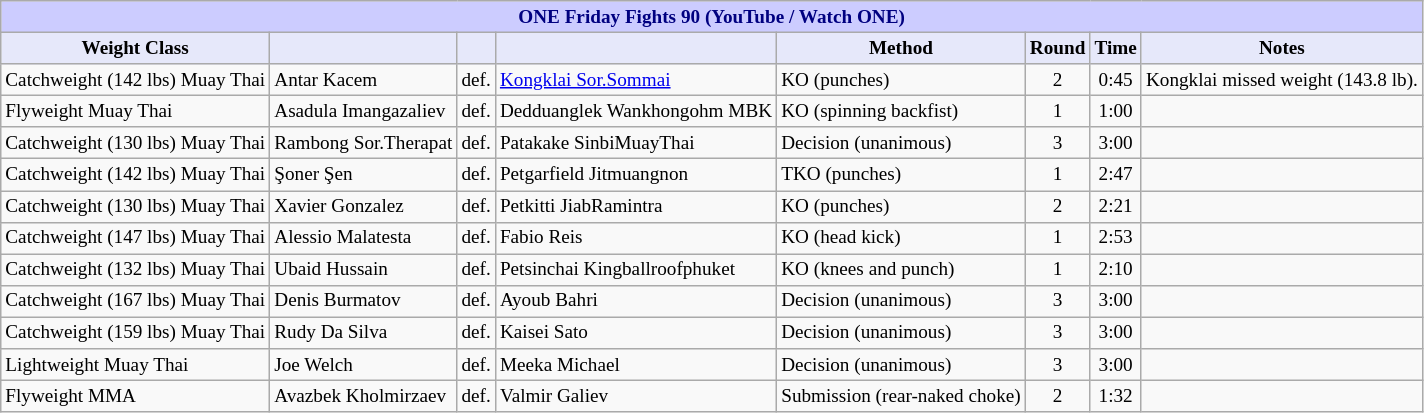<table class="wikitable" style="font-size: 80%;">
<tr>
<th colspan="8" style="background-color: #ccf; color: #000080; text-align: center;"><strong>ONE Friday Fights 90 (YouTube / Watch ONE)</strong></th>
</tr>
<tr>
<th colspan="1" style="background-color: #E6E8FA; color: #000000; text-align: center;">Weight Class</th>
<th colspan="1" style="background-color: #E6E8FA; color: #000000; text-align: center;"></th>
<th colspan="1" style="background-color: #E6E8FA; color: #000000; text-align: center;"></th>
<th colspan="1" style="background-color: #E6E8FA; color: #000000; text-align: center;"></th>
<th colspan="1" style="background-color: #E6E8FA; color: #000000; text-align: center;">Method</th>
<th colspan="1" style="background-color: #E6E8FA; color: #000000; text-align: center;">Round</th>
<th colspan="1" style="background-color: #E6E8FA; color: #000000; text-align: center;">Time</th>
<th colspan="1" style="background-color: #E6E8FA; color: #000000; text-align: center;">Notes</th>
</tr>
<tr>
<td>Catchweight (142 lbs) Muay Thai</td>
<td> Antar Kacem</td>
<td>def.</td>
<td> <a href='#'>Kongklai Sor.Sommai</a></td>
<td>KO (punches)</td>
<td align=center>2</td>
<td align=center>0:45</td>
<td>Kongklai missed weight (143.8 lb).</td>
</tr>
<tr>
<td>Flyweight Muay Thai</td>
<td> Asadula Imangazaliev</td>
<td>def.</td>
<td> Dedduanglek Wankhongohm MBK</td>
<td>KO (spinning backfist)</td>
<td align=center>1</td>
<td align=center>1:00</td>
<td></td>
</tr>
<tr>
<td>Catchweight (130 lbs) Muay Thai</td>
<td> Rambong Sor.Therapat</td>
<td>def.</td>
<td> Patakake SinbiMuayThai</td>
<td>Decision (unanimous)</td>
<td align=center>3</td>
<td align=center>3:00</td>
<td></td>
</tr>
<tr>
<td>Catchweight (142 lbs) Muay Thai</td>
<td> Şoner Şen</td>
<td>def.</td>
<td> Petgarfield Jitmuangnon</td>
<td>TKO (punches)</td>
<td align=center>1</td>
<td align=center>2:47</td>
<td></td>
</tr>
<tr>
<td>Catchweight (130 lbs) Muay Thai</td>
<td> Xavier Gonzalez</td>
<td>def.</td>
<td> Petkitti JiabRamintra</td>
<td>KO (punches)</td>
<td align=center>2</td>
<td align=center>2:21</td>
<td></td>
</tr>
<tr>
<td>Catchweight (147 lbs) Muay Thai</td>
<td> Alessio Malatesta</td>
<td>def.</td>
<td> Fabio Reis</td>
<td>KO (head kick)</td>
<td align=center>1</td>
<td align=center>2:53</td>
<td></td>
</tr>
<tr>
<td>Catchweight (132 lbs) Muay Thai</td>
<td> Ubaid Hussain</td>
<td>def.</td>
<td> Petsinchai Kingballroofphuket</td>
<td>KO (knees and punch)</td>
<td align=center>1</td>
<td align=center>2:10</td>
<td></td>
</tr>
<tr>
<td>Catchweight (167 lbs) Muay Thai</td>
<td> Denis Burmatov</td>
<td>def.</td>
<td> Ayoub Bahri</td>
<td>Decision (unanimous)</td>
<td align=center>3</td>
<td align=center>3:00</td>
<td></td>
</tr>
<tr>
<td>Catchweight (159 lbs) Muay Thai</td>
<td> Rudy Da Silva</td>
<td>def.</td>
<td> Kaisei Sato</td>
<td>Decision (unanimous)</td>
<td align=center>3</td>
<td align=center>3:00</td>
<td></td>
</tr>
<tr>
<td>Lightweight Muay Thai</td>
<td> Joe Welch</td>
<td>def.</td>
<td> Meeka Michael</td>
<td>Decision (unanimous)</td>
<td align=center>3</td>
<td align=center>3:00</td>
<td></td>
</tr>
<tr>
<td>Flyweight MMA</td>
<td> Avazbek Kholmirzaev</td>
<td>def.</td>
<td> Valmir Galiev</td>
<td>Submission (rear-naked choke)</td>
<td align=center>2</td>
<td align=center>1:32</td>
<td></td>
</tr>
</table>
